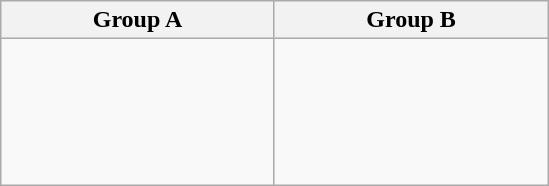<table class="wikitable">
<tr>
<th width=175px>Group A</th>
<th width=175px>Group B</th>
</tr>
<tr>
<td><br><br>
<br>
<br>
</td>
<td><br><br>
<br>
<br>
<br>
</td>
</tr>
</table>
